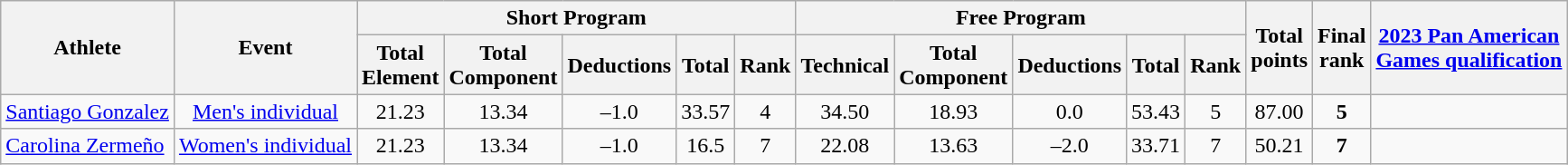<table class="wikitable">
<tr>
<th rowspan="2">Athlete</th>
<th rowspan="2">Event</th>
<th colspan="5">Short Program</th>
<th colspan="5">Free Program</th>
<th rowspan="2">Total<br>points</th>
<th rowspan="2">Final<br>rank</th>
<th rowspan="2"><a href='#'>2023 Pan American <br> Games qualification</a></th>
</tr>
<tr>
<th>Total<br>Element</th>
<th>Total<br>Component</th>
<th>Deductions</th>
<th>Total</th>
<th>Rank</th>
<th>Technical</th>
<th>Total<br>Component</th>
<th>Deductions</th>
<th>Total</th>
<th>Rank</th>
</tr>
<tr align="center">
<td style="white-space: nowrap;" align="left"><a href='#'>Santiago Gonzalez</a></td>
<td><a href='#'>Men's individual</a></td>
<td>21.23</td>
<td>13.34</td>
<td>–1.0</td>
<td>33.57</td>
<td>4</td>
<td>34.50</td>
<td>18.93</td>
<td>0.0</td>
<td>53.43</td>
<td>5</td>
<td>87.00</td>
<td><strong>5</strong></td>
<td></td>
</tr>
<tr align="center">
<td style="white-space: nowrap;" align="left"><a href='#'>Carolina Zermeño</a></td>
<td><a href='#'>Women's individual</a></td>
<td>21.23</td>
<td>13.34</td>
<td>–1.0</td>
<td>16.5</td>
<td>7</td>
<td>22.08</td>
<td>13.63</td>
<td>–2.0</td>
<td>33.71</td>
<td>7</td>
<td>50.21</td>
<td><strong>7</strong></td>
<td></td>
</tr>
</table>
